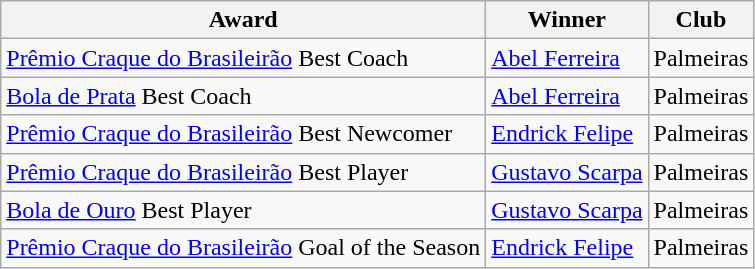<table class="wikitable">
<tr>
<th>Award</th>
<th>Winner</th>
<th>Club</th>
</tr>
<tr>
<td><a href='#'>Prêmio Craque do Brasileirão</a> Best Coach</td>
<td> <a href='#'>Abel Ferreira</a></td>
<td>Palmeiras</td>
</tr>
<tr>
<td><a href='#'>Bola de Prata</a> Best Coach</td>
<td> <a href='#'>Abel Ferreira </a></td>
<td>Palmeiras</td>
</tr>
<tr>
<td><a href='#'>Prêmio Craque do Brasileirão</a> Best Newcomer</td>
<td> <a href='#'>Endrick Felipe</a></td>
<td>Palmeiras</td>
</tr>
<tr>
<td><a href='#'>Prêmio Craque do Brasileirão</a> Best Player</td>
<td> <a href='#'>Gustavo Scarpa</a></td>
<td>Palmeiras</td>
</tr>
<tr>
<td><a href='#'>Bola de Ouro</a> Best Player</td>
<td> <a href='#'>Gustavo Scarpa</a></td>
<td>Palmeiras</td>
</tr>
<tr>
<td><a href='#'>Prêmio Craque do Brasileirão</a> Goal of the Season</td>
<td> <a href='#'>Endrick Felipe</a></td>
<td>Palmeiras</td>
</tr>
</table>
